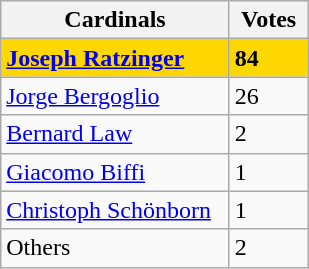<table class="wikitable">
<tr>
<th width="145px">Cardinals</th>
<th width="45px">Votes</th>
</tr>
<tr bgcolor="gold"|>
<td><strong><a href='#'>Joseph Ratzinger</a></strong></td>
<td><div><strong>84</strong></div></td>
</tr>
<tr>
<td><a href='#'>Jorge Bergoglio</a></td>
<td><div>26</div></td>
</tr>
<tr>
<td><a href='#'>Bernard Law</a></td>
<td><div>2</div></td>
</tr>
<tr>
<td><a href='#'>Giacomo Biffi</a></td>
<td><div>1</div></td>
</tr>
<tr>
<td><a href='#'>Christoph Schönborn</a></td>
<td><div>1</div></td>
</tr>
<tr>
<td>Others</td>
<td><div>2</div></td>
</tr>
</table>
